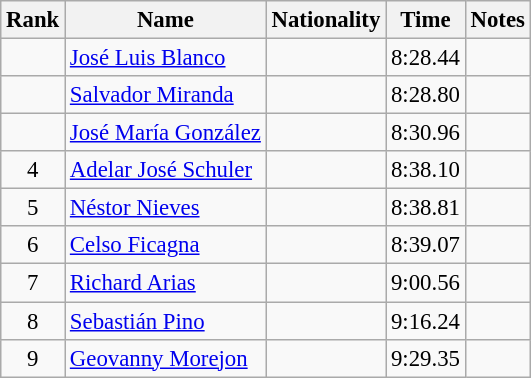<table class="wikitable sortable" style="text-align:center;font-size:95%">
<tr>
<th>Rank</th>
<th>Name</th>
<th>Nationality</th>
<th>Time</th>
<th>Notes</th>
</tr>
<tr>
<td></td>
<td align=left><a href='#'>José Luis Blanco</a></td>
<td align=left></td>
<td>8:28.44</td>
<td></td>
</tr>
<tr>
<td></td>
<td align=left><a href='#'>Salvador Miranda</a></td>
<td align=left></td>
<td>8:28.80</td>
<td></td>
</tr>
<tr>
<td></td>
<td align=left><a href='#'>José María González</a></td>
<td align=left></td>
<td>8:30.96</td>
<td></td>
</tr>
<tr>
<td>4</td>
<td align=left><a href='#'>Adelar José Schuler</a></td>
<td align=left></td>
<td>8:38.10</td>
<td></td>
</tr>
<tr>
<td>5</td>
<td align=left><a href='#'>Néstor Nieves</a></td>
<td align=left></td>
<td>8:38.81</td>
<td></td>
</tr>
<tr>
<td>6</td>
<td align=left><a href='#'>Celso Ficagna</a></td>
<td align=left></td>
<td>8:39.07</td>
<td></td>
</tr>
<tr>
<td>7</td>
<td align=left><a href='#'>Richard Arias</a></td>
<td align=left></td>
<td>9:00.56</td>
<td></td>
</tr>
<tr>
<td>8</td>
<td align=left><a href='#'>Sebastián Pino</a></td>
<td align=left></td>
<td>9:16.24</td>
<td></td>
</tr>
<tr>
<td>9</td>
<td align=left><a href='#'>Geovanny Morejon</a></td>
<td align=left></td>
<td>9:29.35</td>
<td></td>
</tr>
</table>
